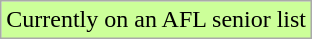<table class="wikitable">
<tr bgcolor="#CCFF99">
<td>Currently on an AFL senior list</td>
</tr>
</table>
